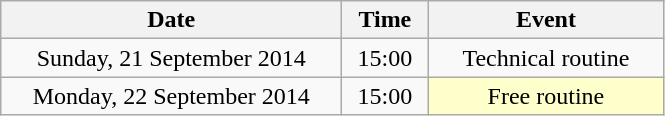<table class = "wikitable" style="text-align:center;">
<tr>
<th width=220>Date</th>
<th width=50>Time</th>
<th width=150>Event</th>
</tr>
<tr>
<td>Sunday, 21 September 2014</td>
<td>15:00</td>
<td>Technical routine</td>
</tr>
<tr>
<td>Monday, 22 September 2014</td>
<td>15:00</td>
<td bgcolor=ffffcc>Free routine</td>
</tr>
</table>
